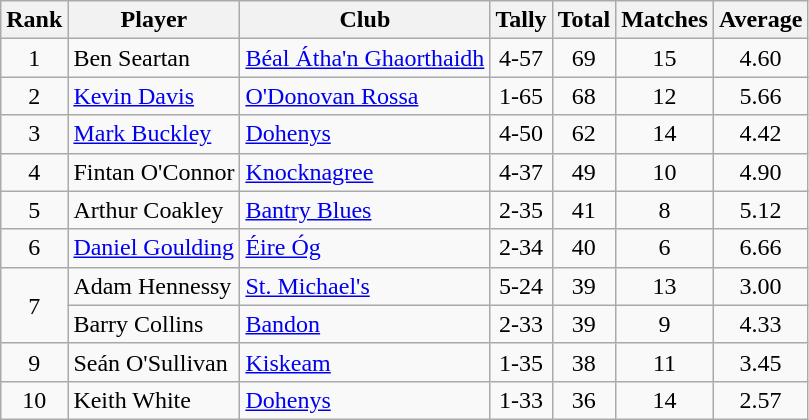<table class="wikitable sortable">
<tr>
<th>Rank</th>
<th>Player</th>
<th>Club</th>
<th>Tally</th>
<th>Total</th>
<th>Matches</th>
<th>Average</th>
</tr>
<tr>
<td rowspan="1" style="text-align:center;">1</td>
<td>Ben Seartan</td>
<td><a href='#'>Béal Átha'n Ghaorthaidh</a></td>
<td align=center>4-57</td>
<td align=center>69</td>
<td align=center>15</td>
<td align=center>4.60</td>
</tr>
<tr>
<td rowspan="1" style="text-align:center;">2</td>
<td><a href='#'>Kevin Davis</a></td>
<td><a href='#'>O'Donovan Rossa</a></td>
<td align=center>1-65</td>
<td align=center>68</td>
<td align=center>12</td>
<td align=center>5.66</td>
</tr>
<tr>
<td rowspan="1" style="text-align:center;">3</td>
<td><a href='#'>Mark Buckley</a></td>
<td><a href='#'>Dohenys</a></td>
<td align=center>4-50</td>
<td align=center>62</td>
<td align=center>14</td>
<td align=center>4.42</td>
</tr>
<tr>
<td rowspan="1" style="text-align:center;">4</td>
<td>Fintan O'Connor</td>
<td><a href='#'>Knocknagree</a></td>
<td align=center>4-37</td>
<td align=center>49</td>
<td align=center>10</td>
<td align=center>4.90</td>
</tr>
<tr>
<td rowspan="1" style="text-align:center;">5</td>
<td>Arthur Coakley</td>
<td><a href='#'>Bantry Blues</a></td>
<td align=center>2-35</td>
<td align=center>41</td>
<td align=center>8</td>
<td align=center>5.12</td>
</tr>
<tr>
<td rowspan="1" style="text-align:center;">6</td>
<td><a href='#'>Daniel Goulding</a></td>
<td><a href='#'>Éire Óg</a></td>
<td align=center>2-34</td>
<td align=center>40</td>
<td align=center>6</td>
<td align=center>6.66</td>
</tr>
<tr>
<td rowspan="2" style="text-align:center;">7</td>
<td>Adam Hennessy</td>
<td><a href='#'>St. Michael's</a></td>
<td align=center>5-24</td>
<td align=center>39</td>
<td align=center>13</td>
<td align=center>3.00</td>
</tr>
<tr>
<td>Barry Collins</td>
<td><a href='#'>Bandon</a></td>
<td align=center>2-33</td>
<td align=center>39</td>
<td align=center>9</td>
<td align=center>4.33</td>
</tr>
<tr>
<td rowspan="1" style="text-align:center;">9</td>
<td>Seán O'Sullivan</td>
<td><a href='#'>Kiskeam</a></td>
<td align=center>1-35</td>
<td align=center>38</td>
<td align=center>11</td>
<td align=center>3.45</td>
</tr>
<tr>
<td rowspan="1" style="text-align:center;">10</td>
<td>Keith White</td>
<td><a href='#'>Dohenys</a></td>
<td align=center>1-33</td>
<td align=center>36</td>
<td align=center>14</td>
<td align=center>2.57</td>
</tr>
</table>
